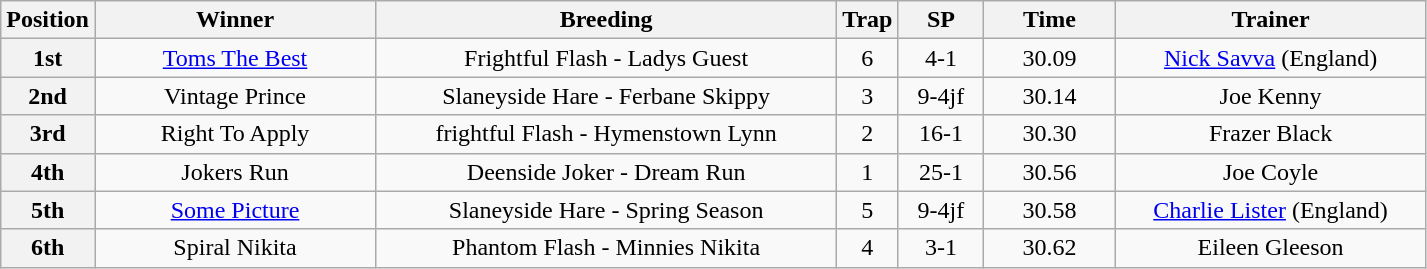<table class="wikitable" style="text-align: center">
<tr>
<th width=30>Position</th>
<th width=180>Winner</th>
<th width=300>Breeding</th>
<th width=30>Trap</th>
<th width=50>SP</th>
<th width=80>Time</th>
<th width=200>Trainer</th>
</tr>
<tr>
<th>1st</th>
<td><a href='#'>Toms The Best</a></td>
<td>Frightful Flash - Ladys Guest</td>
<td>6</td>
<td>4-1</td>
<td>30.09</td>
<td><a href='#'>Nick Savva</a> (England)</td>
</tr>
<tr>
<th>2nd</th>
<td>Vintage Prince</td>
<td>Slaneyside Hare - Ferbane Skippy</td>
<td>3</td>
<td>9-4jf</td>
<td>30.14</td>
<td>Joe Kenny</td>
</tr>
<tr>
<th>3rd</th>
<td>Right To Apply</td>
<td>frightful Flash - Hymenstown Lynn</td>
<td>2</td>
<td>16-1</td>
<td>30.30</td>
<td>Frazer Black</td>
</tr>
<tr>
<th>4th</th>
<td>Jokers Run</td>
<td>Deenside Joker - Dream Run</td>
<td>1</td>
<td>25-1</td>
<td>30.56</td>
<td>Joe Coyle</td>
</tr>
<tr>
<th>5th</th>
<td><a href='#'>Some Picture</a></td>
<td>Slaneyside Hare - Spring Season</td>
<td>5</td>
<td>9-4jf</td>
<td>30.58</td>
<td><a href='#'>Charlie Lister</a> (England)</td>
</tr>
<tr>
<th>6th</th>
<td>Spiral Nikita</td>
<td>Phantom Flash - Minnies Nikita</td>
<td>4</td>
<td>3-1</td>
<td>30.62</td>
<td>Eileen Gleeson</td>
</tr>
</table>
